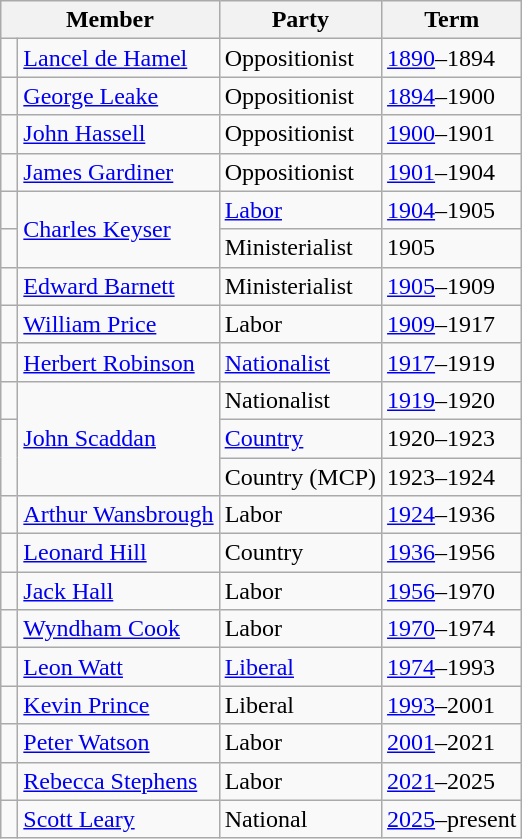<table class="wikitable">
<tr>
<th colspan="2">Member</th>
<th>Party</th>
<th>Term</th>
</tr>
<tr>
<td> </td>
<td><a href='#'>Lancel de Hamel</a></td>
<td>Oppositionist</td>
<td><a href='#'>1890</a>–1894</td>
</tr>
<tr>
<td> </td>
<td><a href='#'>George Leake</a></td>
<td>Oppositionist</td>
<td><a href='#'>1894</a>–1900</td>
</tr>
<tr>
<td> </td>
<td><a href='#'>John Hassell</a></td>
<td>Oppositionist</td>
<td><a href='#'>1900</a>–1901</td>
</tr>
<tr>
<td> </td>
<td><a href='#'>James Gardiner</a></td>
<td>Oppositionist</td>
<td><a href='#'>1901</a>–1904</td>
</tr>
<tr>
<td> </td>
<td rowspan="2"><a href='#'>Charles Keyser</a></td>
<td><a href='#'>Labor</a></td>
<td><a href='#'>1904</a>–1905</td>
</tr>
<tr>
<td> </td>
<td>Ministerialist</td>
<td>1905</td>
</tr>
<tr>
<td> </td>
<td><a href='#'>Edward Barnett</a></td>
<td>Ministerialist</td>
<td><a href='#'>1905</a>–1909</td>
</tr>
<tr>
<td> </td>
<td><a href='#'>William Price</a></td>
<td>Labor</td>
<td><a href='#'>1909</a>–1917</td>
</tr>
<tr>
<td> </td>
<td><a href='#'>Herbert Robinson</a></td>
<td><a href='#'>Nationalist</a></td>
<td><a href='#'>1917</a>–1919</td>
</tr>
<tr>
<td> </td>
<td rowspan=3><a href='#'>John Scaddan</a></td>
<td>Nationalist</td>
<td><a href='#'>1919</a>–1920</td>
</tr>
<tr>
<td rowspan=2 > </td>
<td><a href='#'>Country</a></td>
<td>1920–1923</td>
</tr>
<tr>
<td>Country (MCP)</td>
<td>1923–1924</td>
</tr>
<tr>
<td> </td>
<td><a href='#'>Arthur Wansbrough</a></td>
<td>Labor</td>
<td><a href='#'>1924</a>–1936</td>
</tr>
<tr>
<td> </td>
<td><a href='#'>Leonard Hill</a></td>
<td>Country</td>
<td><a href='#'>1936</a>–1956</td>
</tr>
<tr>
<td> </td>
<td><a href='#'>Jack Hall</a></td>
<td>Labor</td>
<td><a href='#'>1956</a>–1970</td>
</tr>
<tr>
<td> </td>
<td><a href='#'>Wyndham Cook</a></td>
<td>Labor</td>
<td><a href='#'>1970</a>–1974</td>
</tr>
<tr>
<td> </td>
<td><a href='#'>Leon Watt</a></td>
<td><a href='#'>Liberal</a></td>
<td><a href='#'>1974</a>–1993</td>
</tr>
<tr>
<td> </td>
<td><a href='#'>Kevin Prince</a></td>
<td>Liberal</td>
<td><a href='#'>1993</a>–2001</td>
</tr>
<tr>
<td> </td>
<td><a href='#'>Peter Watson</a></td>
<td>Labor</td>
<td><a href='#'>2001</a>–2021</td>
</tr>
<tr>
<td> </td>
<td><a href='#'>Rebecca Stephens</a></td>
<td>Labor</td>
<td><a href='#'>2021</a>–2025</td>
</tr>
<tr>
<td> </td>
<td><a href='#'>Scott Leary</a></td>
<td>National</td>
<td><a href='#'>2025</a>–present</td>
</tr>
</table>
